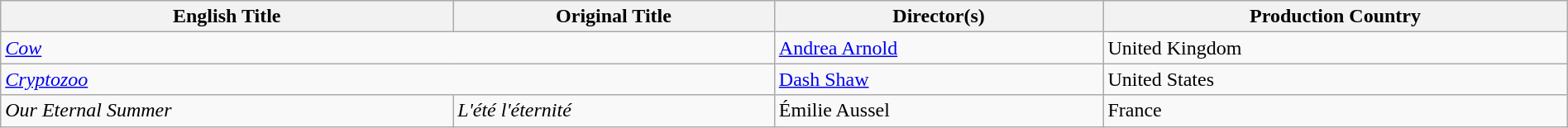<table class="sortable wikitable" style="width:100%; margin-bottom:4px">
<tr>
<th>English Title</th>
<th>Original Title</th>
<th>Director(s)</th>
<th>Production Country</th>
</tr>
<tr>
<td colspan="2"><em><a href='#'>Cow</a></em></td>
<td><a href='#'>Andrea Arnold</a></td>
<td>United Kingdom</td>
</tr>
<tr>
<td colspan="2"><em><a href='#'>Cryptozoo</a></em></td>
<td><a href='#'>Dash Shaw</a></td>
<td>United States</td>
</tr>
<tr>
<td><em>Our Eternal Summer</em></td>
<td><em>L'été l'éternité</em></td>
<td>Émilie Aussel</td>
<td>France</td>
</tr>
</table>
